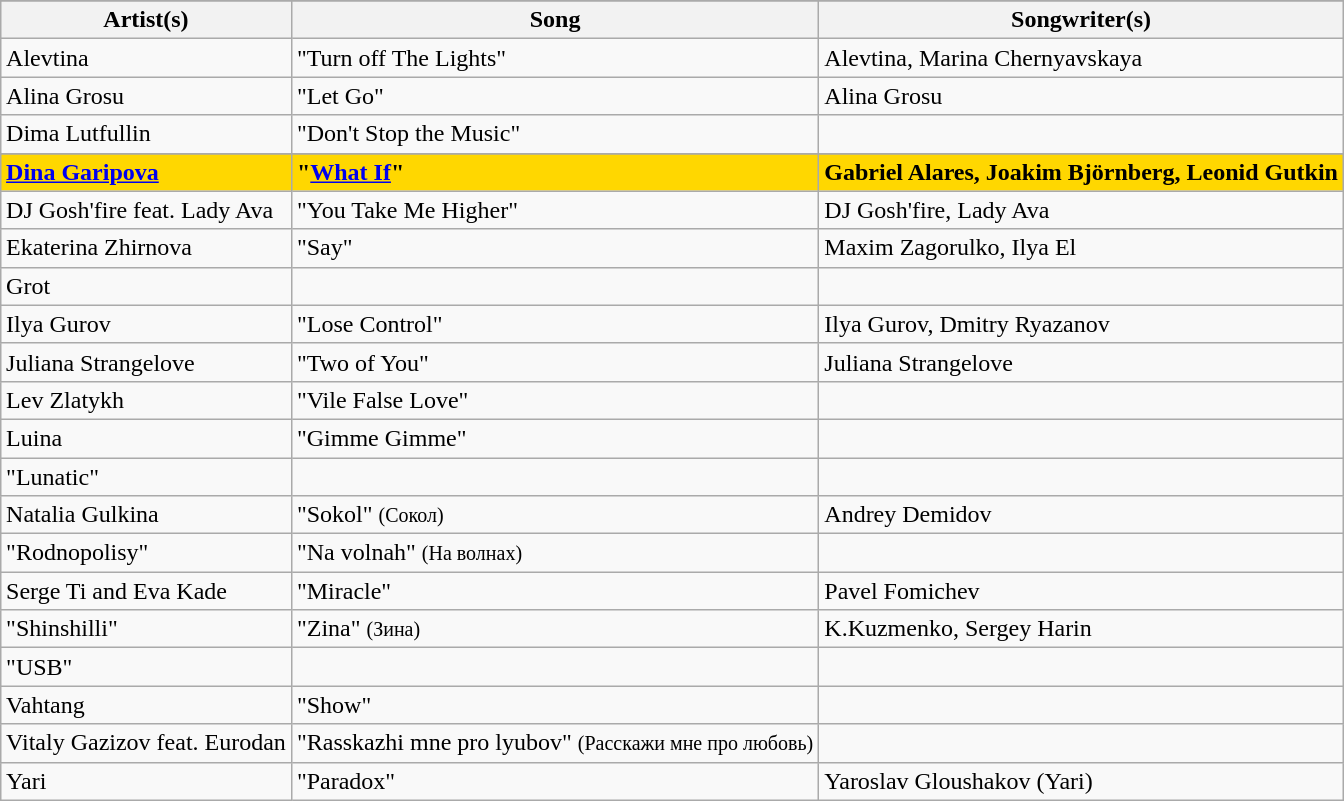<table class="wikitable sortable plainrowheaders" style="margin: 1em auto 1em auto">
<tr>
</tr>
<tr>
<th scope="col">Artist(s)</th>
<th scope="col">Song</th>
<th scope="col" class="unsortable">Songwriter(s)</th>
</tr>
<tr>
<td>Alevtina</td>
<td>"Turn off The Lights"</td>
<td>Alevtina, Marina Chernyavskaya</td>
</tr>
<tr>
<td>Alina Grosu</td>
<td>"Let Go"</td>
<td>Alina Grosu</td>
</tr>
<tr>
<td>Dima Lutfullin</td>
<td>"Don't Stop the Music"</td>
<td></td>
</tr>
<tr>
</tr>
<tr style="font-weight:bold; background:gold;">
<td><a href='#'>Dina Garipova</a></td>
<td>"<a href='#'>What If</a>"</td>
<td>Gabriel Alares, Joakim Björnberg, Leonid Gutkin</td>
</tr>
<tr>
<td>DJ Gosh'fire feat. Lady Ava</td>
<td>"You Take Me Higher"</td>
<td>DJ Gosh'fire, Lady Ava</td>
</tr>
<tr>
<td>Ekaterina Zhirnova</td>
<td>"Say"</td>
<td>Maxim Zagorulko, Ilya El</td>
</tr>
<tr>
<td>Grot</td>
<td></td>
<td></td>
</tr>
<tr>
<td>Ilya Gurov</td>
<td>"Lose Control"</td>
<td>Ilya Gurov, Dmitry Ryazanov</td>
</tr>
<tr>
<td>Juliana Strangelove</td>
<td>"Two of You"</td>
<td>Juliana Strangelove</td>
</tr>
<tr>
<td>Lev Zlatykh</td>
<td>"Vile False Love"</td>
<td></td>
</tr>
<tr>
<td>Luina</td>
<td>"Gimme Gimme"</td>
<td></td>
</tr>
<tr>
<td>"Lunatic"</td>
<td></td>
<td></td>
</tr>
<tr>
<td>Natalia Gulkina</td>
<td>"Sokol" <small>(Сокол)</small></td>
<td>Andrey Demidov</td>
</tr>
<tr>
<td>"Rodnopolisy"</td>
<td>"Na volnah" <small>(На волнах)</small></td>
<td></td>
</tr>
<tr>
<td>Serge Ti and Eva Kade</td>
<td>"Miracle"</td>
<td>Pavel Fomichev</td>
</tr>
<tr>
<td>"Shinshilli"</td>
<td>"Zina" <small>(Зина)</small></td>
<td>K.Kuzmenko, Sergey Harin</td>
</tr>
<tr>
<td>"USB"</td>
<td></td>
<td></td>
</tr>
<tr>
<td>Vahtang</td>
<td>"Show"</td>
<td></td>
</tr>
<tr>
<td>Vitaly Gazizov feat. Eurodan</td>
<td>"Rasskazhi mne pro lyubov" <small>(Расскажи мне про любовь)</small></td>
<td></td>
</tr>
<tr>
<td>Yari</td>
<td>"Paradox"</td>
<td>Yaroslav Gloushakov (Yari)</td>
</tr>
</table>
